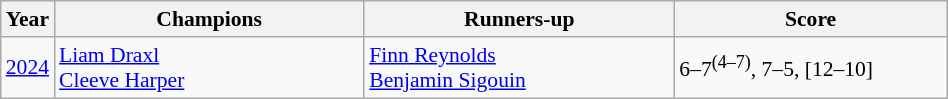<table class="wikitable" style="font-size:90%">
<tr>
<th>Year</th>
<th width="200">Champions</th>
<th width="200">Runners-up</th>
<th width="175">Score</th>
</tr>
<tr>
<td><a href='#'>2024</a></td>
<td> <a href='#'>Liam Draxl</a><br> <a href='#'>Cleeve Harper</a></td>
<td> <a href='#'>Finn Reynolds</a><br> <a href='#'>Benjamin Sigouin</a></td>
<td>6–7<sup>(4–7)</sup>, 7–5, [12–10]</td>
</tr>
</table>
